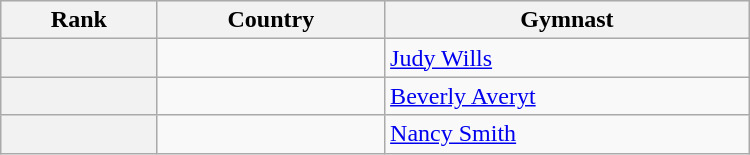<table class="wikitable" width=500>
<tr bgcolor="#efefef">
<th>Rank</th>
<th>Country</th>
<th>Gymnast</th>
</tr>
<tr>
<th></th>
<td></td>
<td><a href='#'>Judy Wills</a></td>
</tr>
<tr>
<th></th>
<td></td>
<td><a href='#'>Beverly Averyt</a></td>
</tr>
<tr>
<th></th>
<td></td>
<td><a href='#'>Nancy Smith</a></td>
</tr>
</table>
